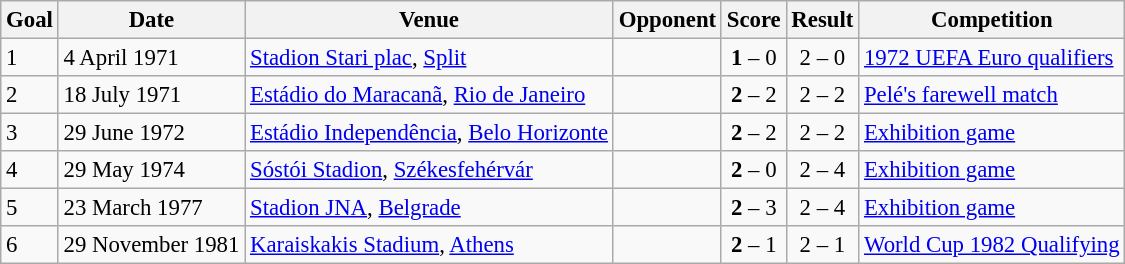<table class="wikitable" style="font-size: 95%;">
<tr>
<th>Goal</th>
<th>Date</th>
<th>Venue</th>
<th>Opponent</th>
<th>Score</th>
<th>Result</th>
<th>Competition</th>
</tr>
<tr>
<td>1</td>
<td>4 April 1971</td>
<td><a href='#'>Stadion Stari plac</a>, <a href='#'>Split</a></td>
<td></td>
<td align="center"><strong>1</strong> – 0</td>
<td align="center">2 – 0</td>
<td><a href='#'>1972 UEFA Euro qualifiers</a></td>
</tr>
<tr>
<td>2</td>
<td>18 July 1971</td>
<td><a href='#'>Estádio do Maracanã</a>, <a href='#'>Rio de Janeiro</a></td>
<td></td>
<td align="center"><strong>2</strong> – 2</td>
<td align="center">2 – 2</td>
<td><a href='#'>Pelé's farewell match</a></td>
</tr>
<tr>
<td>3</td>
<td>29 June 1972</td>
<td><a href='#'>Estádio Independência</a>, <a href='#'>Belo Horizonte</a></td>
<td></td>
<td align="center"><strong>2</strong> – 2</td>
<td align="center">2 – 2</td>
<td><a href='#'>Exhibition game</a></td>
</tr>
<tr>
<td>4</td>
<td>29 May 1974</td>
<td><a href='#'>Sóstói Stadion</a>, <a href='#'>Székesfehérvár</a></td>
<td></td>
<td align="center"><strong>2</strong> – 0</td>
<td align="center">2 – 4</td>
<td><a href='#'>Exhibition game</a></td>
</tr>
<tr>
<td>5</td>
<td>23 March 1977</td>
<td><a href='#'>Stadion JNA</a>, <a href='#'>Belgrade</a></td>
<td></td>
<td align="center"><strong>2</strong> – 3</td>
<td align="center">2 – 4</td>
<td><a href='#'>Exhibition game</a></td>
</tr>
<tr>
<td>6</td>
<td>29 November 1981</td>
<td><a href='#'>Karaiskakis Stadium</a>, <a href='#'>Athens</a></td>
<td></td>
<td align="center"><strong>2</strong> – 1</td>
<td align="center">2 – 1</td>
<td><a href='#'>World Cup 1982 Qualifying</a></td>
</tr>
</table>
